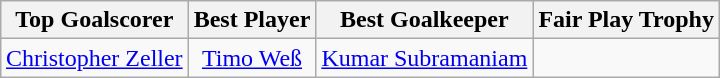<table class=wikitable style="margin:auto; text-align:center">
<tr>
<th>Top Goalscorer</th>
<th>Best Player</th>
<th>Best Goalkeeper</th>
<th>Fair Play Trophy</th>
</tr>
<tr>
<td> <a href='#'>Christopher Zeller</a></td>
<td> <a href='#'>Timo Weß</a></td>
<td> <a href='#'>Kumar Subramaniam</a></td>
<td></td>
</tr>
</table>
